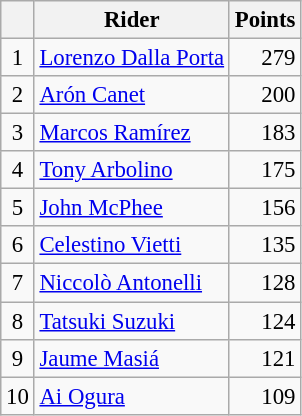<table class="wikitable" style="font-size: 95%;">
<tr>
<th></th>
<th>Rider</th>
<th>Points</th>
</tr>
<tr>
<td align=center>1</td>
<td> <a href='#'>Lorenzo Dalla Porta</a></td>
<td align=right>279</td>
</tr>
<tr>
<td align=center>2</td>
<td> <a href='#'>Arón Canet</a></td>
<td align=right>200</td>
</tr>
<tr>
<td align=center>3</td>
<td> <a href='#'>Marcos Ramírez</a></td>
<td align=right>183</td>
</tr>
<tr>
<td align=center>4</td>
<td> <a href='#'>Tony Arbolino</a></td>
<td align=right>175</td>
</tr>
<tr>
<td align=center>5</td>
<td> <a href='#'>John McPhee</a></td>
<td align=right>156</td>
</tr>
<tr>
<td align=center>6</td>
<td> <a href='#'>Celestino Vietti</a></td>
<td align=right>135</td>
</tr>
<tr>
<td align=center>7</td>
<td> <a href='#'>Niccolò Antonelli</a></td>
<td align=right>128</td>
</tr>
<tr>
<td align=center>8</td>
<td> <a href='#'>Tatsuki Suzuki</a></td>
<td align=right>124</td>
</tr>
<tr>
<td align=center>9</td>
<td> <a href='#'>Jaume Masiá</a></td>
<td align=right>121</td>
</tr>
<tr>
<td align=center>10</td>
<td> <a href='#'>Ai Ogura</a></td>
<td align=right>109</td>
</tr>
</table>
